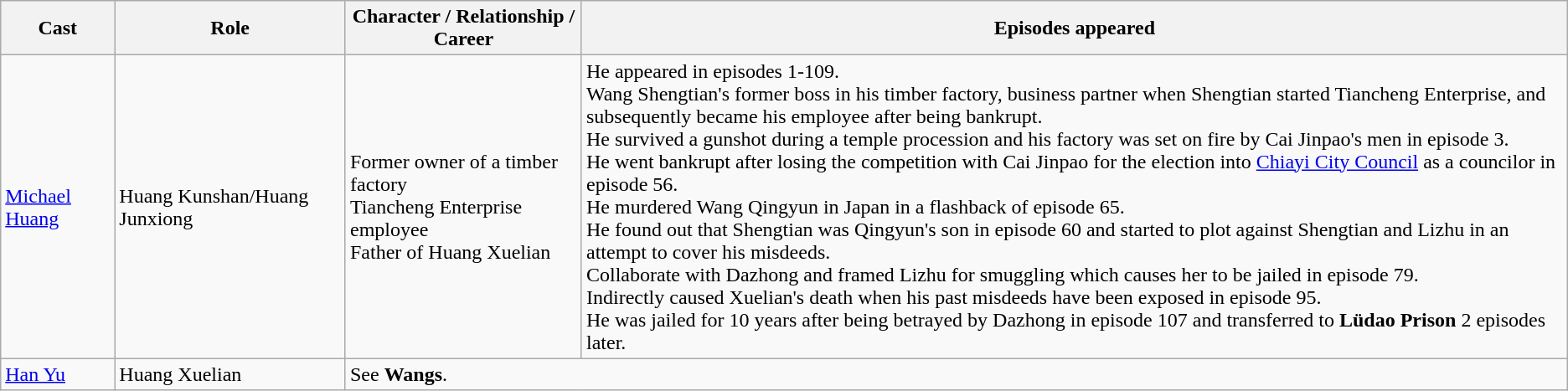<table class="wikitable">
<tr>
<th>Cast</th>
<th>Role</th>
<th>Character / Relationship / Career</th>
<th>Episodes appeared</th>
</tr>
<tr>
<td><a href='#'>Michael Huang</a></td>
<td>Huang Kunshan/Huang Junxiong</td>
<td>Former owner of a timber factory<br>Tiancheng Enterprise employee<br>Father of Huang Xuelian</td>
<td>He appeared in episodes 1-109.<br>Wang Shengtian's former boss in his timber factory, business partner when Shengtian started Tiancheng Enterprise, and subsequently became his employee after being bankrupt.<br>He survived a gunshot during a temple procession and his factory was set on fire by Cai Jinpao's men in episode 3.<br>He went bankrupt after losing the competition with Cai Jinpao for the election into <a href='#'>Chiayi City Council</a> as a councilor in episode 56.<br>He murdered Wang Qingyun in Japan in a flashback of episode 65.<br>He found out that Shengtian was Qingyun's son in episode 60 and started to plot against Shengtian and Lizhu in an attempt to cover his misdeeds.<br>Collaborate with Dazhong and framed Lizhu for smuggling which causes her to be jailed in episode 79.<br>Indirectly caused Xuelian's death when his past misdeeds have been exposed in episode 95.<br>He was jailed for 10 years after being betrayed by Dazhong in episode 107 and transferred to <strong>Lüdao Prison</strong> 2 episodes later.</td>
</tr>
<tr>
<td><a href='#'>Han Yu</a></td>
<td>Huang Xuelian</td>
<td colspan=2>See <strong>Wangs</strong>.</td>
</tr>
</table>
